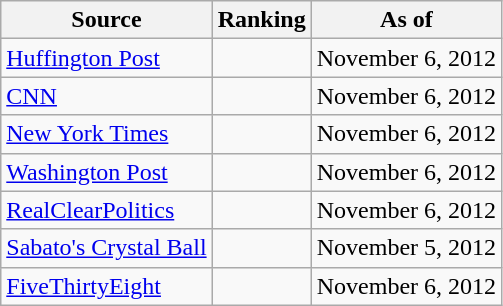<table class="wikitable" style="text-align:center">
<tr>
<th>Source</th>
<th>Ranking</th>
<th>As of</th>
</tr>
<tr>
<td align="left"><a href='#'>Huffington Post</a></td>
<td></td>
<td>November 6, 2012</td>
</tr>
<tr>
<td align="left"><a href='#'>CNN</a></td>
<td></td>
<td>November 6, 2012</td>
</tr>
<tr>
<td align=left><a href='#'>New York Times</a></td>
<td></td>
<td>November 6, 2012</td>
</tr>
<tr>
<td align="left"><a href='#'>Washington Post</a></td>
<td></td>
<td>November 6, 2012</td>
</tr>
<tr>
<td align="left"><a href='#'>RealClearPolitics</a></td>
<td></td>
<td>November 6, 2012</td>
</tr>
<tr>
<td align="left"><a href='#'>Sabato's Crystal Ball</a></td>
<td></td>
<td>November 5, 2012</td>
</tr>
<tr>
<td align="left"><a href='#'>FiveThirtyEight</a></td>
<td></td>
<td>November 6, 2012</td>
</tr>
</table>
